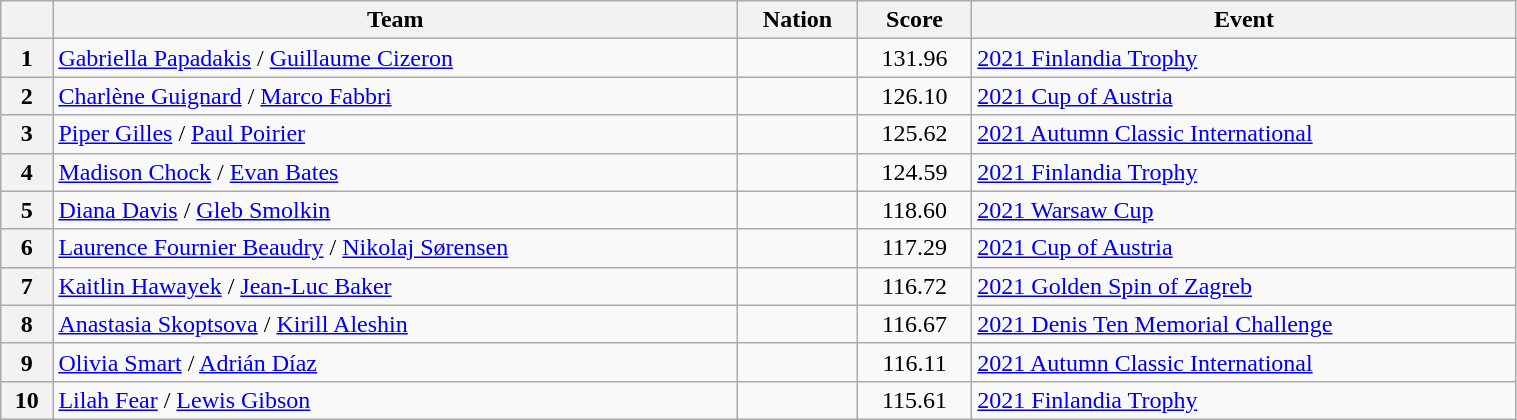<table class="wikitable sortable" style="text-align:left; width:80%">
<tr>
<th scope="col"></th>
<th scope="col">Team</th>
<th scope="col">Nation</th>
<th scope="col">Score</th>
<th scope="col">Event</th>
</tr>
<tr>
<th scope="row">1</th>
<td><a href='#'>Gabriella Papadakis</a> / <a href='#'>Guillaume Cizeron</a></td>
<td></td>
<td style="text-align:center;">131.96</td>
<td><a href='#'>2021 Finlandia Trophy</a></td>
</tr>
<tr>
<th scope="row">2</th>
<td><a href='#'>Charlène Guignard</a> / <a href='#'>Marco Fabbri</a></td>
<td></td>
<td style="text-align:center;">126.10</td>
<td><a href='#'>2021 Cup of Austria</a></td>
</tr>
<tr>
<th scope="row">3</th>
<td><a href='#'>Piper Gilles</a> / <a href='#'>Paul Poirier</a></td>
<td></td>
<td style="text-align:center;">125.62</td>
<td><a href='#'>2021 Autumn Classic International</a></td>
</tr>
<tr>
<th scope="row">4</th>
<td><a href='#'>Madison Chock</a> / <a href='#'>Evan Bates</a></td>
<td></td>
<td style="text-align:center;">124.59</td>
<td><a href='#'>2021 Finlandia Trophy</a></td>
</tr>
<tr>
<th scope="row">5</th>
<td><a href='#'>Diana Davis</a> / <a href='#'>Gleb Smolkin</a></td>
<td></td>
<td style="text-align:center;">118.60</td>
<td><a href='#'>2021 Warsaw Cup</a></td>
</tr>
<tr>
<th scope="row">6</th>
<td><a href='#'>Laurence Fournier Beaudry</a> / <a href='#'>Nikolaj Sørensen</a></td>
<td></td>
<td style="text-align:center;">117.29</td>
<td><a href='#'>2021 Cup of Austria</a></td>
</tr>
<tr>
<th scope="row">7</th>
<td><a href='#'>Kaitlin Hawayek</a> / <a href='#'>Jean-Luc Baker</a></td>
<td></td>
<td style="text-align:center;">116.72</td>
<td><a href='#'>2021 Golden Spin of Zagreb</a></td>
</tr>
<tr>
<th scope="row">8</th>
<td><a href='#'>Anastasia Skoptsova</a> / <a href='#'>Kirill Aleshin</a></td>
<td></td>
<td style="text-align:center;">116.67</td>
<td><a href='#'>2021 Denis Ten Memorial Challenge</a></td>
</tr>
<tr>
<th scope="row">9</th>
<td><a href='#'>Olivia Smart</a> / <a href='#'>Adrián Díaz</a></td>
<td></td>
<td style="text-align:center;">116.11</td>
<td><a href='#'>2021 Autumn Classic International</a></td>
</tr>
<tr>
<th scope="row">10</th>
<td><a href='#'>Lilah Fear</a> / <a href='#'>Lewis Gibson</a></td>
<td></td>
<td style="text-align:center;">115.61</td>
<td><a href='#'>2021 Finlandia Trophy</a></td>
</tr>
</table>
